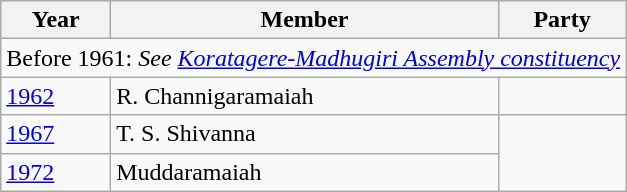<table class="wikitable sortable">
<tr>
<th>Year</th>
<th>Member</th>
<th colspan=2>Party</th>
</tr>
<tr>
<td colspan=4>Before 1961: <em>See <a href='#'>Koratagere-Madhugiri Assembly constituency</a></em></td>
</tr>
<tr>
<td><a href='#'>1962</a></td>
<td>R. Channigaramaiah</td>
<td></td>
</tr>
<tr>
<td><a href='#'>1967</a></td>
<td>T. S. Shivanna</td>
</tr>
<tr>
<td><a href='#'>1972</a></td>
<td>Muddaramaiah</td>
</tr>
</table>
